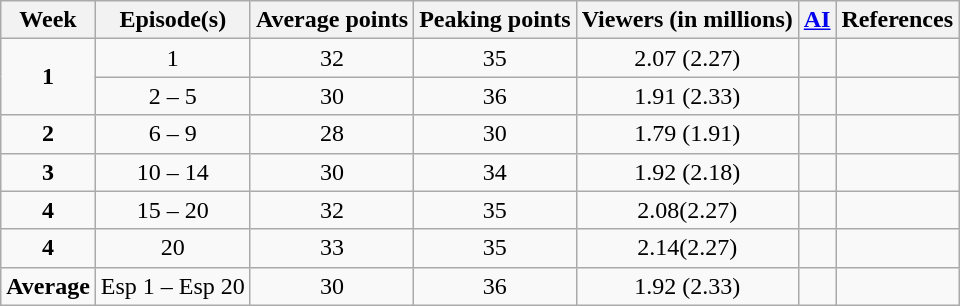<table class="wikitable" style="text-align:center;">
<tr>
<th>Week</th>
<th>Episode(s)</th>
<th>Average points</th>
<th>Peaking points</th>
<th>Viewers (in millions)</th>
<th><a href='#'>AI</a></th>
<th>References</th>
</tr>
<tr>
<td rowspan="2"><strong>1</strong></td>
<td>1</td>
<td>32</td>
<td>35</td>
<td>2.07 (2.27)</td>
<td></td>
<td></td>
</tr>
<tr>
<td>2 – 5</td>
<td>30</td>
<td>36</td>
<td>1.91 (2.33)</td>
<td></td>
<td></td>
</tr>
<tr>
<td><strong>2</strong></td>
<td>6 – 9</td>
<td>28</td>
<td>30</td>
<td>1.79 (1.91)</td>
<td></td>
<td></td>
</tr>
<tr>
<td><strong>3</strong></td>
<td>10 – 14</td>
<td>30</td>
<td>34</td>
<td>1.92 (2.18)</td>
<td></td>
<td></td>
</tr>
<tr>
<td><strong>4</strong></td>
<td>15 – 20</td>
<td>32</td>
<td>35</td>
<td>2.08(2.27)</td>
<td></td>
<td></td>
</tr>
<tr>
<td><strong>4</strong></td>
<td>20</td>
<td>33</td>
<td>35</td>
<td>2.14(2.27)</td>
<td></td>
<td></td>
</tr>
<tr>
<td><strong>Average</strong></td>
<td>Esp 1 – Esp 20</td>
<td>30</td>
<td>36</td>
<td>1.92 (2.33)</td>
<td></td>
<td></td>
</tr>
</table>
